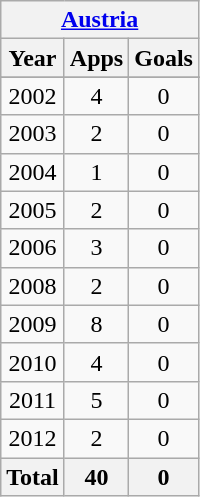<table class="wikitable" style="text-align:center">
<tr>
<th colspan=3><a href='#'>Austria</a></th>
</tr>
<tr>
<th>Year</th>
<th>Apps</th>
<th>Goals</th>
</tr>
<tr>
</tr>
<tr>
<td>2002</td>
<td>4</td>
<td>0</td>
</tr>
<tr>
<td>2003</td>
<td>2</td>
<td>0</td>
</tr>
<tr>
<td>2004</td>
<td>1</td>
<td>0</td>
</tr>
<tr>
<td>2005</td>
<td>2</td>
<td>0</td>
</tr>
<tr>
<td>2006</td>
<td>3</td>
<td>0</td>
</tr>
<tr>
<td>2008</td>
<td>2</td>
<td>0</td>
</tr>
<tr>
<td>2009</td>
<td>8</td>
<td>0</td>
</tr>
<tr>
<td>2010</td>
<td>4</td>
<td>0</td>
</tr>
<tr>
<td>2011</td>
<td>5</td>
<td>0</td>
</tr>
<tr>
<td>2012</td>
<td>2</td>
<td>0</td>
</tr>
<tr>
<th>Total</th>
<th>40</th>
<th>0</th>
</tr>
</table>
